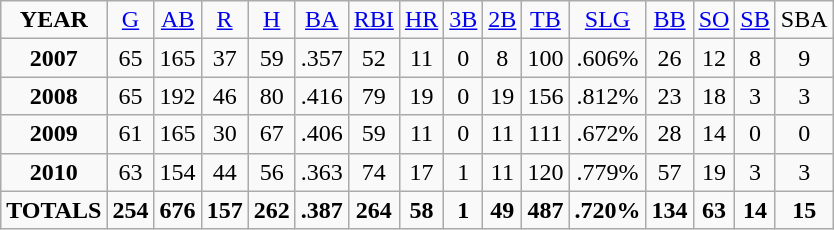<table class="sortable wikitable">
<tr align=center>
<td><strong>YEAR</strong></td>
<td><a href='#'>G</a></td>
<td><a href='#'>AB</a></td>
<td><a href='#'>R</a></td>
<td><a href='#'>H</a></td>
<td><a href='#'>BA</a></td>
<td><a href='#'>RBI</a></td>
<td><a href='#'>HR</a></td>
<td><a href='#'>3B</a></td>
<td><a href='#'>2B</a></td>
<td><a href='#'>TB</a></td>
<td><a href='#'>SLG</a></td>
<td><a href='#'>BB</a></td>
<td><a href='#'>SO</a></td>
<td><a href='#'>SB</a></td>
<td>SBA</td>
</tr>
<tr align=center>
<td><strong>2007</strong></td>
<td>65</td>
<td>165</td>
<td>37</td>
<td>59</td>
<td>.357</td>
<td>52</td>
<td>11</td>
<td>0</td>
<td>8</td>
<td>100</td>
<td>.606%</td>
<td>26</td>
<td>12</td>
<td>8</td>
<td>9</td>
</tr>
<tr align=center>
<td><strong>2008</strong></td>
<td>65</td>
<td>192</td>
<td>46</td>
<td>80</td>
<td>.416</td>
<td>79</td>
<td>19</td>
<td>0</td>
<td>19</td>
<td>156</td>
<td>.812%</td>
<td>23</td>
<td>18</td>
<td>3</td>
<td>3</td>
</tr>
<tr align=center>
<td><strong>2009</strong></td>
<td>61</td>
<td>165</td>
<td>30</td>
<td>67</td>
<td>.406</td>
<td>59</td>
<td>11</td>
<td>0</td>
<td>11</td>
<td>111</td>
<td>.672%</td>
<td>28</td>
<td>14</td>
<td>0</td>
<td>0</td>
</tr>
<tr align=center>
<td><strong>2010</strong></td>
<td>63</td>
<td>154</td>
<td>44</td>
<td>56</td>
<td>.363</td>
<td>74</td>
<td>17</td>
<td>1</td>
<td>11</td>
<td>120</td>
<td>.779%</td>
<td>57</td>
<td>19</td>
<td>3</td>
<td>3</td>
</tr>
<tr align=center>
<td><strong>TOTALS</strong></td>
<td><strong>254</strong></td>
<td><strong>676</strong></td>
<td><strong>157</strong></td>
<td><strong>262</strong></td>
<td><strong>.387</strong></td>
<td><strong>264</strong></td>
<td><strong>58</strong></td>
<td><strong>1</strong></td>
<td><strong>49</strong></td>
<td><strong>487</strong></td>
<td><strong>.720%</strong></td>
<td><strong>134</strong></td>
<td><strong>63</strong></td>
<td><strong>14</strong></td>
<td><strong>15</strong></td>
</tr>
</table>
